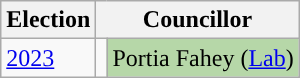<table class="wikitable">
<tr>
<th>Election</th>
<th colspan="2">Councillor</th>
</tr>
<tr>
<td><a href='#'>2023</a></td>
<td style="background-color: "></td>
<td bgcolor="#B6D7A8">Portia Fahey (<a href='#'>Lab</a>)</td>
</tr>
</table>
